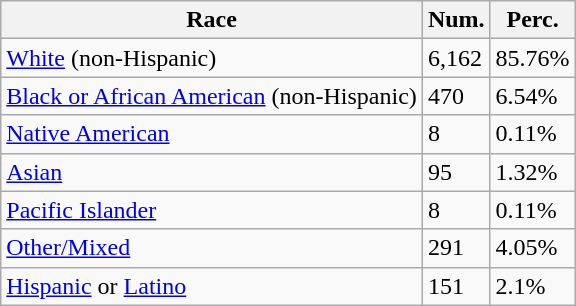<table class="wikitable">
<tr>
<th>Race</th>
<th>Num.</th>
<th>Perc.</th>
</tr>
<tr>
<td><a href='#'>White</a> (non-Hispanic)</td>
<td>6,162</td>
<td>85.76%</td>
</tr>
<tr>
<td><a href='#'>Black or African American</a> (non-Hispanic)</td>
<td>470</td>
<td>6.54%</td>
</tr>
<tr>
<td><a href='#'>Native American</a></td>
<td>8</td>
<td>0.11%</td>
</tr>
<tr>
<td><a href='#'>Asian</a></td>
<td>95</td>
<td>1.32%</td>
</tr>
<tr>
<td><a href='#'>Pacific Islander</a></td>
<td>8</td>
<td>0.11%</td>
</tr>
<tr>
<td><a href='#'>Other/Mixed</a></td>
<td>291</td>
<td>4.05%</td>
</tr>
<tr>
<td><a href='#'>Hispanic</a> or <a href='#'>Latino</a></td>
<td>151</td>
<td>2.1%</td>
</tr>
</table>
